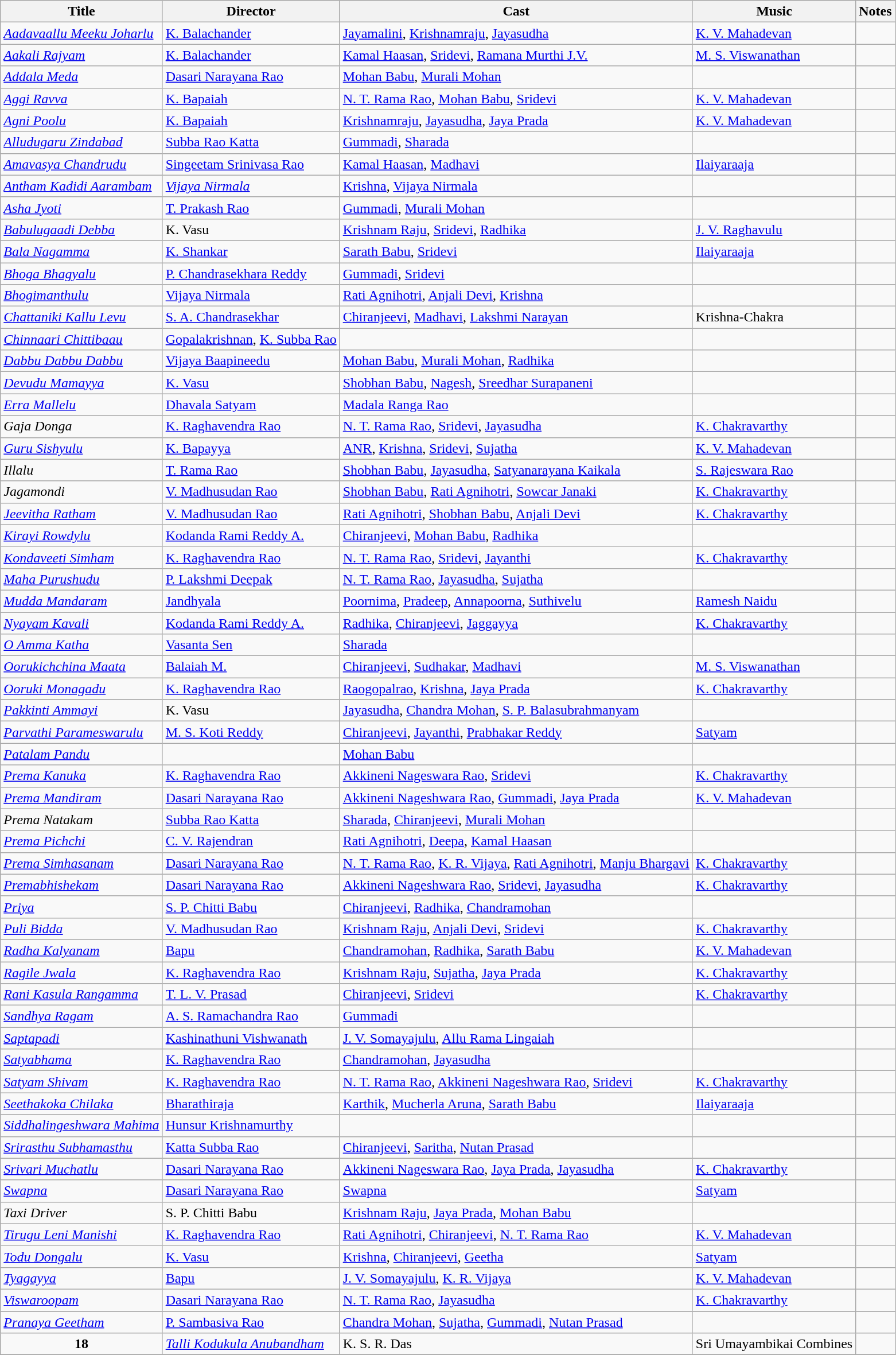<table class="wikitable sortable">
<tr>
<th>Title</th>
<th>Director</th>
<th>Cast</th>
<th>Music</th>
<th>Notes</th>
</tr>
<tr>
<td><em><a href='#'>Aadavaallu Meeku Joharlu</a></em></td>
<td><a href='#'>K. Balachander</a></td>
<td><a href='#'>Jayamalini</a>, <a href='#'>Krishnamraju</a>, <a href='#'>Jayasudha</a></td>
<td><a href='#'>K. V. Mahadevan</a></td>
<td></td>
</tr>
<tr>
<td><em><a href='#'>Aakali Rajyam</a></em></td>
<td><a href='#'>K. Balachander</a></td>
<td><a href='#'>Kamal Haasan</a>, <a href='#'>Sridevi</a>, <a href='#'>Ramana Murthi J.V.</a></td>
<td><a href='#'>M. S. Viswanathan</a></td>
<td></td>
</tr>
<tr>
<td><em><a href='#'>Addala Meda</a></em></td>
<td><a href='#'>Dasari Narayana Rao</a></td>
<td><a href='#'>Mohan Babu</a>, <a href='#'>Murali Mohan</a></td>
<td></td>
<td></td>
</tr>
<tr>
<td><em><a href='#'>Aggi Ravva</a></em></td>
<td><a href='#'>K. Bapaiah</a></td>
<td><a href='#'>N. T. Rama Rao</a>, <a href='#'>Mohan Babu</a>, <a href='#'>Sridevi</a></td>
<td><a href='#'>K. V. Mahadevan</a></td>
<td></td>
</tr>
<tr>
<td><em><a href='#'>Agni Poolu</a></em></td>
<td><a href='#'>K. Bapaiah</a></td>
<td><a href='#'>Krishnamraju</a>, <a href='#'>Jayasudha</a>, <a href='#'>Jaya Prada</a></td>
<td><a href='#'>K. V. Mahadevan</a></td>
<td></td>
</tr>
<tr>
<td><em><a href='#'>Alludugaru Zindabad</a></em></td>
<td><a href='#'>Subba Rao Katta</a></td>
<td><a href='#'>Gummadi</a>, <a href='#'>Sharada</a></td>
<td></td>
<td></td>
</tr>
<tr>
<td><em><a href='#'>Amavasya Chandrudu</a></em></td>
<td><a href='#'>Singeetam Srinivasa Rao</a></td>
<td><a href='#'>Kamal Haasan</a>, <a href='#'>Madhavi</a></td>
<td><a href='#'>Ilaiyaraaja</a></td>
<td></td>
</tr>
<tr>
<td><em><a href='#'>Antham Kadidi Aarambam</a></em></td>
<td><em><a href='#'>Vijaya Nirmala</a></em></td>
<td><a href='#'>Krishna</a>, <a href='#'>Vijaya Nirmala</a></td>
<td></td>
<td></td>
</tr>
<tr>
<td><em><a href='#'>Asha Jyoti</a></em></td>
<td><a href='#'>T. Prakash Rao</a></td>
<td><a href='#'>Gummadi</a>, <a href='#'>Murali Mohan</a></td>
<td></td>
<td></td>
</tr>
<tr>
<td><em><a href='#'>Babulugaadi Debba</a></em></td>
<td>K. Vasu</td>
<td><a href='#'>Krishnam Raju</a>, <a href='#'>Sridevi</a>, <a href='#'>Radhika</a></td>
<td><a href='#'>J. V. Raghavulu</a></td>
<td></td>
</tr>
<tr>
<td><em><a href='#'>Bala Nagamma</a></em></td>
<td><a href='#'>K. Shankar</a></td>
<td><a href='#'>Sarath Babu</a>, <a href='#'>Sridevi</a></td>
<td><a href='#'>Ilaiyaraaja</a></td>
<td></td>
</tr>
<tr>
<td><em><a href='#'>Bhoga Bhagyalu</a></em></td>
<td><a href='#'>P. Chandrasekhara Reddy</a></td>
<td><a href='#'>Gummadi</a>, <a href='#'>Sridevi</a></td>
<td></td>
<td></td>
</tr>
<tr>
<td><em><a href='#'>Bhogimanthulu</a></em></td>
<td><a href='#'>Vijaya Nirmala</a></td>
<td><a href='#'>Rati Agnihotri</a>, <a href='#'>Anjali Devi</a>, <a href='#'>Krishna</a></td>
<td></td>
<td></td>
</tr>
<tr>
<td><em><a href='#'>Chattaniki Kallu Levu</a></em></td>
<td><a href='#'>S. A. Chandrasekhar</a></td>
<td><a href='#'>Chiranjeevi</a>, <a href='#'>Madhavi</a>, <a href='#'>Lakshmi Narayan</a></td>
<td>Krishna-Chakra</td>
<td></td>
</tr>
<tr>
<td><em><a href='#'>Chinnaari Chittibaau</a></em></td>
<td><a href='#'>Gopalakrishnan</a>, <a href='#'>K. Subba Rao</a></td>
<td></td>
<td></td>
<td></td>
</tr>
<tr>
<td><em><a href='#'>Dabbu Dabbu Dabbu</a></em></td>
<td><a href='#'>Vijaya Baapineedu</a></td>
<td><a href='#'>Mohan Babu</a>, <a href='#'>Murali Mohan</a>, <a href='#'>Radhika</a></td>
<td></td>
<td></td>
</tr>
<tr>
<td><em><a href='#'>Devudu Mamayya</a></em></td>
<td><a href='#'>K. Vasu</a></td>
<td><a href='#'>Shobhan Babu</a>, <a href='#'>Nagesh</a>, <a href='#'>Sreedhar Surapaneni</a></td>
<td></td>
<td></td>
</tr>
<tr>
<td><em><a href='#'>Erra Mallelu</a></em></td>
<td><a href='#'>Dhavala Satyam</a></td>
<td><a href='#'>Madala Ranga Rao</a></td>
<td></td>
<td></td>
</tr>
<tr>
<td><em>Gaja Donga</em></td>
<td><a href='#'>K. Raghavendra Rao</a></td>
<td><a href='#'>N. T. Rama Rao</a>, <a href='#'>Sridevi</a>, <a href='#'>Jayasudha</a></td>
<td><a href='#'>K. Chakravarthy</a></td>
<td></td>
</tr>
<tr>
<td><em><a href='#'>Guru Sishyulu</a></em></td>
<td><a href='#'>K. Bapayya</a></td>
<td><a href='#'>ANR</a>, <a href='#'>Krishna</a>, <a href='#'>Sridevi</a>, <a href='#'>Sujatha</a></td>
<td><a href='#'>K. V. Mahadevan</a></td>
<td></td>
</tr>
<tr>
<td><em>Illalu</em></td>
<td><a href='#'>T. Rama Rao</a></td>
<td><a href='#'>Shobhan Babu</a>, <a href='#'>Jayasudha</a>, <a href='#'>Satyanarayana Kaikala</a></td>
<td><a href='#'>S. Rajeswara Rao</a></td>
<td></td>
</tr>
<tr>
<td><em>Jagamondi</em></td>
<td><a href='#'>V. Madhusudan Rao</a></td>
<td><a href='#'>Shobhan Babu</a>,    <a href='#'>Rati Agnihotri</a>,  <a href='#'>Sowcar Janaki</a></td>
<td><a href='#'>K. Chakravarthy</a></td>
<td></td>
</tr>
<tr>
<td><em><a href='#'>Jeevitha Ratham</a></em></td>
<td><a href='#'>V. Madhusudan Rao</a></td>
<td><a href='#'>Rati Agnihotri</a>, <a href='#'>Shobhan Babu</a>, <a href='#'>Anjali Devi</a></td>
<td><a href='#'>K. Chakravarthy</a></td>
<td></td>
</tr>
<tr>
<td><em><a href='#'>Kirayi Rowdylu</a></em></td>
<td><a href='#'>Kodanda Rami Reddy A.</a></td>
<td><a href='#'>Chiranjeevi</a>, <a href='#'>Mohan Babu</a>, <a href='#'>Radhika</a></td>
<td></td>
<td></td>
</tr>
<tr>
<td><em><a href='#'>Kondaveeti Simham</a></em></td>
<td><a href='#'>K. Raghavendra Rao</a></td>
<td><a href='#'>N. T. Rama Rao</a>, <a href='#'>Sridevi</a>, <a href='#'>Jayanthi</a></td>
<td><a href='#'>K. Chakravarthy</a></td>
<td></td>
</tr>
<tr>
<td><em><a href='#'>Maha Purushudu</a></em></td>
<td><a href='#'>P. Lakshmi Deepak</a></td>
<td><a href='#'>N. T. Rama Rao</a>, <a href='#'>Jayasudha</a>, <a href='#'>Sujatha</a></td>
<td></td>
<td></td>
</tr>
<tr>
<td><em><a href='#'>Mudda Mandaram</a></em></td>
<td><a href='#'>Jandhyala</a></td>
<td><a href='#'>Poornima</a>, <a href='#'>Pradeep</a>, <a href='#'>Annapoorna</a>, <a href='#'>Suthivelu</a></td>
<td><a href='#'>Ramesh Naidu</a></td>
<td></td>
</tr>
<tr>
<td><em><a href='#'>Nyayam Kavali</a></em></td>
<td><a href='#'>Kodanda Rami Reddy A.</a></td>
<td><a href='#'>Radhika</a>, <a href='#'>Chiranjeevi</a>, <a href='#'>Jaggayya</a></td>
<td><a href='#'>K. Chakravarthy</a></td>
<td></td>
</tr>
<tr>
<td><em><a href='#'>O Amma Katha</a></em></td>
<td><a href='#'>Vasanta Sen</a></td>
<td><a href='#'>Sharada</a></td>
<td></td>
<td></td>
</tr>
<tr>
<td><em><a href='#'>Oorukichchina Maata</a></em></td>
<td><a href='#'>Balaiah M.</a></td>
<td><a href='#'>Chiranjeevi</a>, <a href='#'>Sudhakar</a>, <a href='#'>Madhavi</a></td>
<td><a href='#'>M. S. Viswanathan</a></td>
<td></td>
</tr>
<tr>
<td><em><a href='#'>Ooruki Monagadu</a></em></td>
<td><a href='#'>K. Raghavendra Rao</a></td>
<td><a href='#'>Raogopalrao</a>, <a href='#'>Krishna</a>, <a href='#'>Jaya Prada</a></td>
<td><a href='#'>K. Chakravarthy</a></td>
<td></td>
</tr>
<tr>
<td><em><a href='#'>Pakkinti Ammayi</a></em></td>
<td>K. Vasu</td>
<td><a href='#'>Jayasudha</a>, <a href='#'>Chandra Mohan</a>, <a href='#'>S. P. Balasubrahmanyam</a></td>
<td></td>
<td></td>
</tr>
<tr>
<td><em><a href='#'>Parvathi Parameswarulu</a></em></td>
<td><a href='#'>M. S. Koti Reddy</a></td>
<td><a href='#'>Chiranjeevi</a>, <a href='#'>Jayanthi</a>, <a href='#'>Prabhakar Reddy</a></td>
<td><a href='#'>Satyam</a></td>
<td></td>
</tr>
<tr>
<td><em><a href='#'>Patalam Pandu</a></em></td>
<td></td>
<td><a href='#'>Mohan Babu</a></td>
<td></td>
<td></td>
</tr>
<tr>
<td><em><a href='#'>Prema Kanuka</a></em></td>
<td><a href='#'>K. Raghavendra Rao</a></td>
<td><a href='#'>Akkineni Nageswara Rao</a>, <a href='#'>Sridevi</a></td>
<td><a href='#'>K. Chakravarthy</a></td>
<td></td>
</tr>
<tr>
<td><em><a href='#'>Prema Mandiram</a></em></td>
<td><a href='#'>Dasari Narayana Rao</a></td>
<td><a href='#'>Akkineni Nageshwara Rao</a>, <a href='#'>Gummadi</a>, <a href='#'>Jaya Prada</a></td>
<td><a href='#'>K. V. Mahadevan</a></td>
<td></td>
</tr>
<tr>
<td><em>Prema Natakam</em></td>
<td><a href='#'>Subba Rao Katta</a></td>
<td><a href='#'>Sharada</a>, <a href='#'>Chiranjeevi</a>, <a href='#'>Murali Mohan</a></td>
<td></td>
<td></td>
</tr>
<tr>
<td><em><a href='#'>Prema Pichchi</a></em></td>
<td><a href='#'>C. V. Rajendran</a></td>
<td><a href='#'>Rati Agnihotri</a>, <a href='#'>Deepa</a>, <a href='#'>Kamal Haasan</a></td>
<td></td>
<td></td>
</tr>
<tr>
<td><em><a href='#'>Prema Simhasanam</a></em></td>
<td><a href='#'>Dasari Narayana Rao</a></td>
<td><a href='#'>N. T. Rama Rao</a>, <a href='#'>K. R. Vijaya</a>, <a href='#'>Rati Agnihotri</a>, <a href='#'>Manju Bhargavi</a></td>
<td><a href='#'>K. Chakravarthy</a></td>
<td></td>
</tr>
<tr>
<td><em><a href='#'>Premabhishekam</a></em></td>
<td><a href='#'>Dasari Narayana Rao</a></td>
<td><a href='#'>Akkineni Nageshwara Rao</a>, <a href='#'>Sridevi</a>, <a href='#'>Jayasudha</a></td>
<td><a href='#'>K. Chakravarthy</a></td>
<td></td>
</tr>
<tr>
<td><em><a href='#'>Priya</a></em></td>
<td><a href='#'>S. P. Chitti Babu</a></td>
<td><a href='#'>Chiranjeevi</a>, <a href='#'>Radhika</a>, <a href='#'>Chandramohan</a></td>
<td></td>
<td></td>
</tr>
<tr>
<td><em><a href='#'>Puli Bidda</a></em></td>
<td><a href='#'>V. Madhusudan Rao</a></td>
<td><a href='#'>Krishnam Raju</a>, <a href='#'>Anjali Devi</a>, <a href='#'>Sridevi</a></td>
<td><a href='#'>K. Chakravarthy</a></td>
<td></td>
</tr>
<tr>
<td><em><a href='#'>Radha Kalyanam</a></em></td>
<td><a href='#'>Bapu</a></td>
<td><a href='#'>Chandramohan</a>, <a href='#'>Radhika</a>, <a href='#'>Sarath Babu</a></td>
<td><a href='#'>K. V. Mahadevan</a></td>
<td></td>
</tr>
<tr>
<td><em><a href='#'>Ragile Jwala</a></em></td>
<td><a href='#'>K. Raghavendra Rao</a></td>
<td><a href='#'>Krishnam Raju</a>, <a href='#'>Sujatha</a>, <a href='#'>Jaya Prada</a></td>
<td><a href='#'>K. Chakravarthy</a></td>
<td></td>
</tr>
<tr>
<td><em><a href='#'>Rani Kasula Rangamma</a></em></td>
<td><a href='#'>T. L. V. Prasad</a></td>
<td><a href='#'>Chiranjeevi</a>, <a href='#'>Sridevi</a></td>
<td><a href='#'>K. Chakravarthy</a></td>
<td></td>
</tr>
<tr>
<td><em><a href='#'>Sandhya Ragam</a></em></td>
<td><a href='#'>A. S. Ramachandra Rao</a></td>
<td><a href='#'>Gummadi</a></td>
<td></td>
<td></td>
</tr>
<tr>
<td><em><a href='#'>Saptapadi</a></em></td>
<td><a href='#'>Kashinathuni Vishwanath</a></td>
<td><a href='#'>J. V. Somayajulu</a>, <a href='#'>Allu Rama Lingaiah</a></td>
<td></td>
<td></td>
</tr>
<tr>
<td><em><a href='#'>Satyabhama</a></em></td>
<td><a href='#'>K. Raghavendra Rao</a></td>
<td><a href='#'>Chandramohan</a>, <a href='#'>Jayasudha</a></td>
<td></td>
<td></td>
</tr>
<tr>
<td><em><a href='#'>Satyam Shivam</a></em></td>
<td><a href='#'>K. Raghavendra Rao</a></td>
<td><a href='#'>N. T. Rama Rao</a>, <a href='#'>Akkineni Nageshwara Rao</a>, <a href='#'>Sridevi</a></td>
<td><a href='#'>K. Chakravarthy</a></td>
<td></td>
</tr>
<tr>
<td><em><a href='#'>Seethakoka Chilaka</a></em></td>
<td><a href='#'>Bharathiraja</a></td>
<td><a href='#'>Karthik</a>, <a href='#'>Mucherla Aruna</a>, <a href='#'>Sarath Babu</a></td>
<td><a href='#'>Ilaiyaraaja</a></td>
<td></td>
</tr>
<tr>
<td><em><a href='#'>Siddhalingeshwara Mahima</a></em></td>
<td><a href='#'>Hunsur Krishnamurthy</a></td>
<td></td>
<td></td>
<td></td>
</tr>
<tr>
<td><em><a href='#'>Srirasthu Subhamasthu</a></em></td>
<td><a href='#'>Katta Subba Rao</a></td>
<td><a href='#'>Chiranjeevi</a>, <a href='#'>Saritha</a>, <a href='#'>Nutan Prasad</a></td>
<td></td>
<td></td>
</tr>
<tr>
<td><em><a href='#'>Srivari Muchatlu</a></em></td>
<td><a href='#'>Dasari Narayana Rao</a></td>
<td><a href='#'>Akkineni Nageswara Rao</a>, <a href='#'>Jaya Prada</a>, <a href='#'>Jayasudha</a></td>
<td><a href='#'>K. Chakravarthy</a></td>
<td></td>
</tr>
<tr>
<td><em><a href='#'>Swapna</a></em></td>
<td><a href='#'>Dasari Narayana Rao</a></td>
<td><a href='#'>Swapna</a></td>
<td><a href='#'>Satyam</a></td>
<td></td>
</tr>
<tr>
<td><em>Taxi Driver</em></td>
<td>S. P. Chitti Babu</td>
<td><a href='#'>Krishnam Raju</a>, <a href='#'>Jaya Prada</a>, <a href='#'>Mohan Babu</a></td>
<td></td>
<td></td>
</tr>
<tr>
<td><em><a href='#'>Tirugu Leni Manishi</a></em></td>
<td><a href='#'>K. Raghavendra Rao</a></td>
<td><a href='#'>Rati Agnihotri</a>, <a href='#'>Chiranjeevi</a>, <a href='#'>N. T. Rama Rao</a></td>
<td><a href='#'>K. V. Mahadevan</a></td>
<td></td>
</tr>
<tr>
<td><em><a href='#'>Todu Dongalu</a></em></td>
<td><a href='#'>K. Vasu</a></td>
<td><a href='#'>Krishna</a>, <a href='#'>Chiranjeevi</a>, <a href='#'>Geetha</a></td>
<td><a href='#'>Satyam</a></td>
<td></td>
</tr>
<tr>
<td><em><a href='#'>Tyagayya</a></em></td>
<td><a href='#'>Bapu</a></td>
<td><a href='#'>J. V. Somayajulu</a>, <a href='#'>K. R. Vijaya</a></td>
<td><a href='#'>K. V. Mahadevan</a></td>
<td></td>
</tr>
<tr>
<td><em><a href='#'>Viswaroopam</a></em></td>
<td><a href='#'>Dasari Narayana Rao</a></td>
<td><a href='#'>N. T. Rama Rao</a>, <a href='#'>Jayasudha</a></td>
<td><a href='#'>K. Chakravarthy</a></td>
<td></td>
</tr>
<tr>
<td><em><a href='#'>Pranaya Geetham</a></em></td>
<td><a href='#'>P. Sambasiva Rao</a></td>
<td><a href='#'>Chandra Mohan</a>, <a href='#'>Sujatha</a>, <a href='#'>Gummadi</a>, <a href='#'>Nutan Prasad</a></td>
<td></td>
<td></td>
</tr>
<tr>
<td rowspan="1" align="center"><strong>18</strong></td>
<td><em><a href='#'>Talli Kodukula Anubandham</a></em></td>
<td>K. S. R. Das</td>
<td>Sri Umayambikai Combines</td>
<td></td>
</tr>
<tr>
</tr>
</table>
